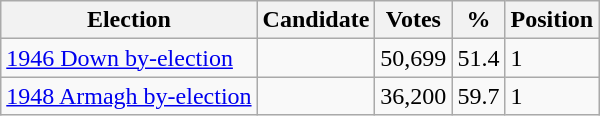<table class="wikitable sortable">
<tr>
<th>Election</th>
<th>Candidate</th>
<th>Votes</th>
<th>%</th>
<th>Position</th>
</tr>
<tr>
<td><a href='#'>1946 Down by-election</a></td>
<td></td>
<td>50,699</td>
<td>51.4</td>
<td>1</td>
</tr>
<tr>
<td><a href='#'>1948 Armagh by-election</a></td>
<td></td>
<td>36,200</td>
<td>59.7</td>
<td>1</td>
</tr>
</table>
